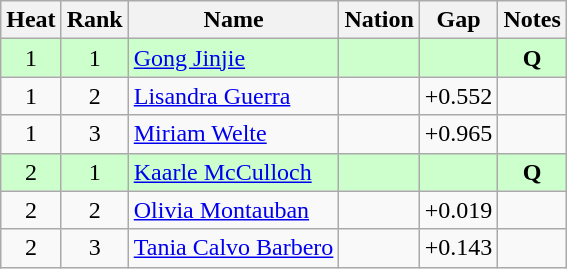<table class="wikitable sortable" style="text-align:center">
<tr>
<th>Heat</th>
<th>Rank</th>
<th>Name</th>
<th>Nation</th>
<th>Gap</th>
<th>Notes</th>
</tr>
<tr bgcolor=ccffcc>
<td>1</td>
<td>1</td>
<td align=left><a href='#'>Gong Jinjie</a></td>
<td align=left></td>
<td></td>
<td><strong>Q</strong></td>
</tr>
<tr>
<td>1</td>
<td>2</td>
<td align=left><a href='#'>Lisandra Guerra</a></td>
<td align=left></td>
<td>+0.552</td>
<td></td>
</tr>
<tr>
<td>1</td>
<td>3</td>
<td align=left><a href='#'>Miriam Welte</a></td>
<td align=left></td>
<td>+0.965</td>
<td></td>
</tr>
<tr bgcolor=ccffcc>
<td>2</td>
<td>1</td>
<td align=left><a href='#'>Kaarle McCulloch</a></td>
<td align=left></td>
<td></td>
<td><strong>Q</strong></td>
</tr>
<tr>
<td>2</td>
<td>2</td>
<td align=left><a href='#'>Olivia Montauban</a></td>
<td align=left></td>
<td>+0.019</td>
<td></td>
</tr>
<tr>
<td>2</td>
<td>3</td>
<td align=left><a href='#'>Tania Calvo Barbero</a></td>
<td align=left></td>
<td>+0.143</td>
<td></td>
</tr>
</table>
